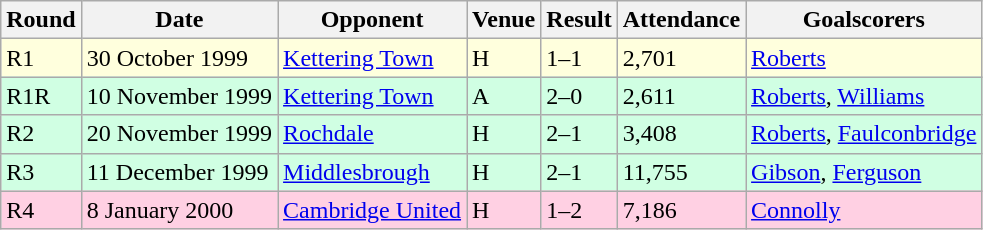<table class="wikitable">
<tr>
<th>Round</th>
<th>Date</th>
<th>Opponent</th>
<th>Venue</th>
<th>Result</th>
<th>Attendance</th>
<th>Goalscorers</th>
</tr>
<tr style="background-color: #ffffdd;">
<td>R1</td>
<td>30 October 1999</td>
<td><a href='#'>Kettering Town</a></td>
<td>H</td>
<td>1–1</td>
<td>2,701</td>
<td><a href='#'>Roberts</a></td>
</tr>
<tr style="background-color: #d0ffe3;">
<td>R1R</td>
<td>10 November 1999</td>
<td><a href='#'>Kettering Town</a></td>
<td>A</td>
<td>2–0</td>
<td>2,611</td>
<td><a href='#'>Roberts</a>, <a href='#'>Williams</a></td>
</tr>
<tr style="background-color: #d0ffe3;">
<td>R2</td>
<td>20 November 1999</td>
<td><a href='#'>Rochdale</a></td>
<td>H</td>
<td>2–1</td>
<td>3,408</td>
<td><a href='#'>Roberts</a>, <a href='#'>Faulconbridge</a></td>
</tr>
<tr style="background-color: #d0ffe3;">
<td>R3</td>
<td>11 December 1999</td>
<td><a href='#'>Middlesbrough</a></td>
<td>H</td>
<td>2–1</td>
<td>11,755</td>
<td><a href='#'>Gibson</a>, <a href='#'>Ferguson</a></td>
</tr>
<tr style="background-color: #ffd0e3;">
<td>R4</td>
<td>8 January 2000</td>
<td><a href='#'>Cambridge United</a></td>
<td>H</td>
<td>1–2</td>
<td>7,186</td>
<td><a href='#'>Connolly</a></td>
</tr>
</table>
